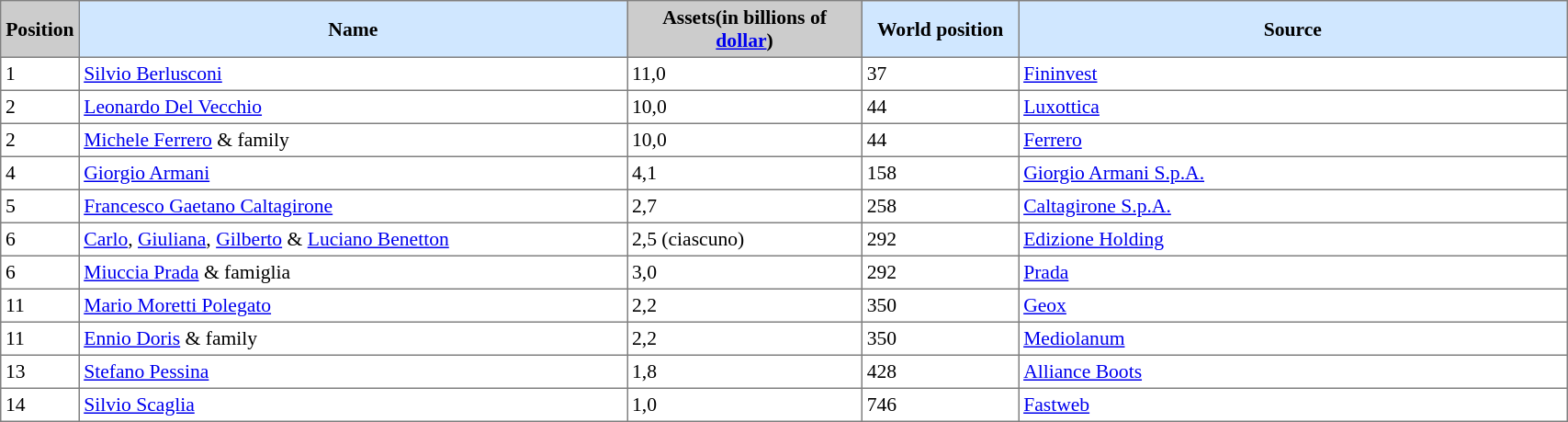<table border=1 style="border-collapse:collapse; font-size:90%;" cellpadding=3 cellspacing=0 width=90%>
<tr>
<td align="center" bgcolor="#CCCCCC" width="5%"><strong>Position</strong></td>
<td bgcolor="#D0E7FF" align="center" width="35%"><strong>Name</strong></td>
<td bgcolor="#cccccc" align="center" width="15%"><strong>Assets(in billions of <a href='#'>dollar</a>)</strong></td>
<td bgcolor="#D0E7FF" align="center" width="10%"><strong>World position</strong></td>
<td bgcolor="#D0E7FF" align="center" width="35%"><strong>Source</strong></td>
</tr>
<tr>
<td>1</td>
<td><a href='#'>Silvio Berlusconi</a></td>
<td>11,0</td>
<td>37</td>
<td><a href='#'>Fininvest</a></td>
</tr>
<tr>
<td>2</td>
<td><a href='#'>Leonardo Del Vecchio</a></td>
<td>10,0</td>
<td>44</td>
<td><a href='#'>Luxottica</a></td>
</tr>
<tr>
<td>2</td>
<td><a href='#'>Michele Ferrero</a> & family</td>
<td>10,0</td>
<td>44</td>
<td><a href='#'>Ferrero</a></td>
</tr>
<tr>
<td>4</td>
<td><a href='#'>Giorgio Armani</a></td>
<td>4,1</td>
<td>158</td>
<td><a href='#'>Giorgio Armani S.p.A.</a></td>
</tr>
<tr>
<td>5</td>
<td><a href='#'>Francesco Gaetano Caltagirone</a></td>
<td>2,7</td>
<td>258</td>
<td><a href='#'>Caltagirone S.p.A.</a></td>
</tr>
<tr>
<td>6</td>
<td><a href='#'>Carlo</a>, <a href='#'>Giuliana</a>, <a href='#'>Gilberto</a> & <a href='#'>Luciano Benetton</a></td>
<td>2,5 (ciascuno)</td>
<td>292</td>
<td><a href='#'>Edizione Holding</a></td>
</tr>
<tr>
<td>6</td>
<td><a href='#'>Miuccia Prada</a> & famiglia</td>
<td>3,0</td>
<td>292</td>
<td><a href='#'>Prada</a></td>
</tr>
<tr>
<td>11</td>
<td><a href='#'>Mario Moretti Polegato</a></td>
<td>2,2</td>
<td>350</td>
<td><a href='#'>Geox</a></td>
</tr>
<tr>
<td>11</td>
<td><a href='#'>Ennio Doris</a> & family</td>
<td>2,2</td>
<td>350</td>
<td><a href='#'>Mediolanum</a></td>
</tr>
<tr>
<td>13</td>
<td><a href='#'>Stefano Pessina</a></td>
<td>1,8</td>
<td>428</td>
<td><a href='#'>Alliance Boots</a></td>
</tr>
<tr>
<td>14</td>
<td><a href='#'>Silvio Scaglia</a></td>
<td>1,0</td>
<td>746</td>
<td><a href='#'>Fastweb</a></td>
</tr>
</table>
